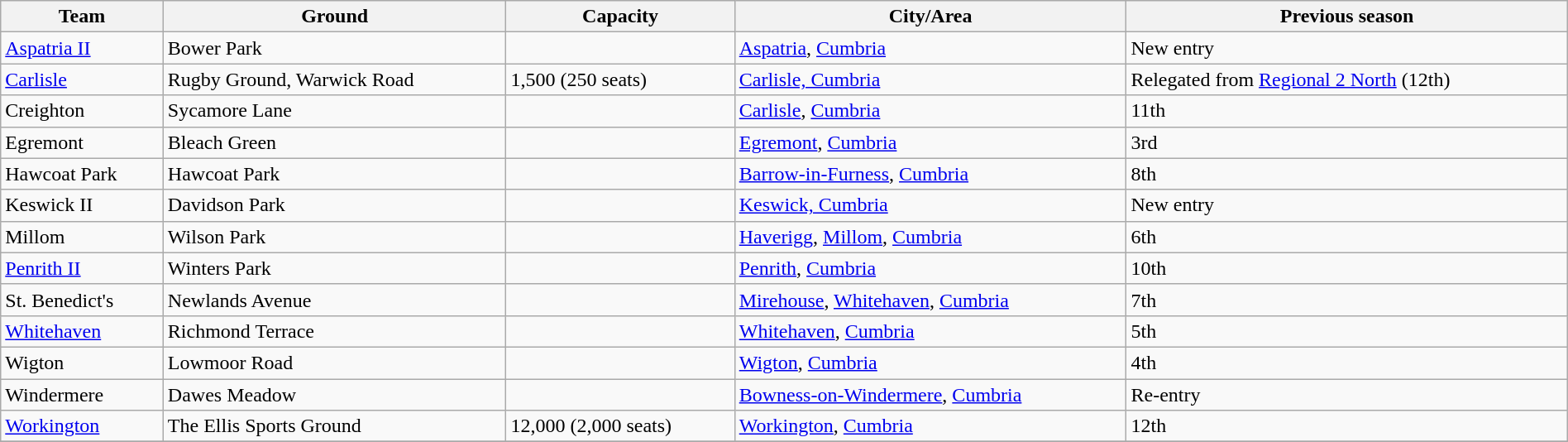<table class="wikitable sortable" width=100%>
<tr>
<th>Team</th>
<th>Ground</th>
<th>Capacity</th>
<th>City/Area</th>
<th>Previous season</th>
</tr>
<tr>
<td><a href='#'>Aspatria II</a></td>
<td>Bower Park</td>
<td></td>
<td><a href='#'>Aspatria</a>, <a href='#'>Cumbria</a></td>
<td>New entry</td>
</tr>
<tr>
<td><a href='#'>Carlisle</a></td>
<td>Rugby Ground, Warwick Road</td>
<td>1,500 (250 seats)</td>
<td><a href='#'>Carlisle, Cumbria</a></td>
<td>Relegated from <a href='#'>Regional 2 North</a> (12th)</td>
</tr>
<tr>
<td>Creighton</td>
<td>Sycamore Lane</td>
<td></td>
<td><a href='#'>Carlisle</a>, <a href='#'>Cumbria</a></td>
<td>11th</td>
</tr>
<tr>
<td>Egremont</td>
<td>Bleach Green</td>
<td></td>
<td><a href='#'>Egremont</a>, <a href='#'>Cumbria</a></td>
<td>3rd</td>
</tr>
<tr>
<td>Hawcoat Park</td>
<td>Hawcoat Park</td>
<td></td>
<td><a href='#'>Barrow-in-Furness</a>, <a href='#'>Cumbria</a></td>
<td>8th</td>
</tr>
<tr>
<td>Keswick II</td>
<td>Davidson Park</td>
<td></td>
<td><a href='#'>Keswick, Cumbria</a></td>
<td>New entry</td>
</tr>
<tr>
<td>Millom</td>
<td>Wilson Park</td>
<td></td>
<td><a href='#'>Haverigg</a>, <a href='#'>Millom</a>, <a href='#'>Cumbria</a></td>
<td>6th</td>
</tr>
<tr>
<td><a href='#'>Penrith II</a></td>
<td>Winters Park</td>
<td></td>
<td><a href='#'>Penrith</a>, <a href='#'>Cumbria</a></td>
<td>10th</td>
</tr>
<tr>
<td>St. Benedict's</td>
<td>Newlands Avenue</td>
<td></td>
<td><a href='#'>Mirehouse</a>, <a href='#'>Whitehaven</a>, <a href='#'>Cumbria</a></td>
<td>7th</td>
</tr>
<tr>
<td><a href='#'>Whitehaven</a></td>
<td>Richmond Terrace</td>
<td></td>
<td><a href='#'>Whitehaven</a>, <a href='#'>Cumbria</a></td>
<td>5th</td>
</tr>
<tr>
<td>Wigton</td>
<td>Lowmoor Road</td>
<td></td>
<td><a href='#'>Wigton</a>, <a href='#'>Cumbria</a></td>
<td>4th</td>
</tr>
<tr>
<td>Windermere</td>
<td>Dawes Meadow</td>
<td></td>
<td><a href='#'>Bowness-on-Windermere</a>, <a href='#'>Cumbria</a></td>
<td>Re-entry</td>
</tr>
<tr>
<td><a href='#'>Workington</a></td>
<td>The Ellis Sports Ground</td>
<td>12,000 (2,000 seats)</td>
<td><a href='#'>Workington</a>, <a href='#'>Cumbria</a></td>
<td>12th</td>
</tr>
<tr>
</tr>
</table>
